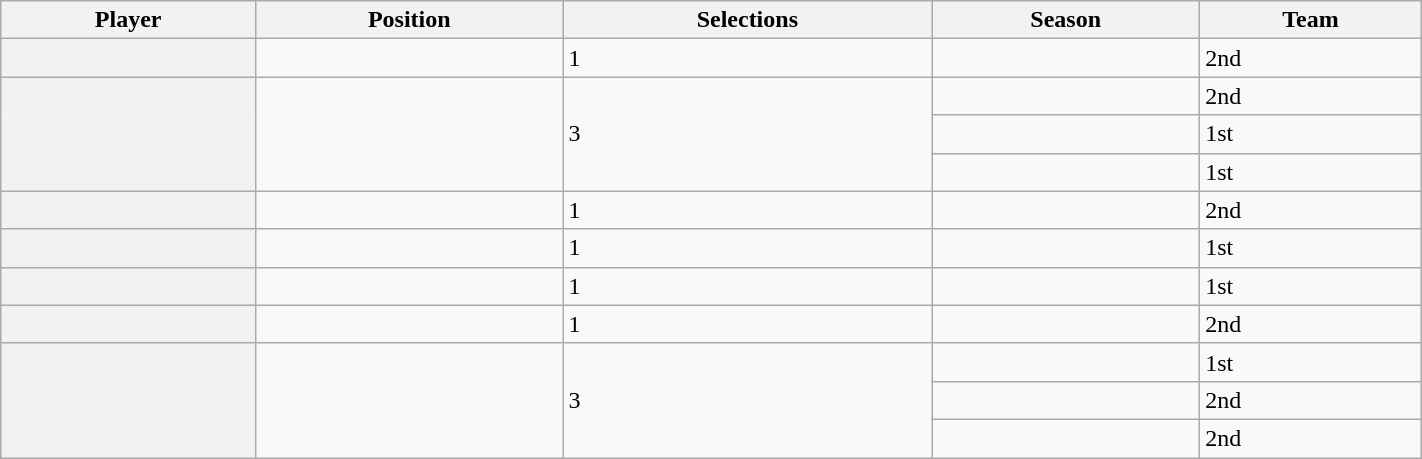<table class="wikitable sortable" width="75%">
<tr>
<th scope="col">Player</th>
<th scope="col">Position</th>
<th scope="col">Selections</th>
<th scope="col">Season</th>
<th scope="col">Team</th>
</tr>
<tr>
<th scope="row"></th>
<td></td>
<td>1</td>
<td></td>
<td>2nd</td>
</tr>
<tr>
<th scope="row" rowspan="3"></th>
<td rowspan="3"></td>
<td rowspan="3">3</td>
<td></td>
<td>2nd</td>
</tr>
<tr>
<td></td>
<td>1st</td>
</tr>
<tr>
<td></td>
<td>1st</td>
</tr>
<tr>
<th scope="row"></th>
<td></td>
<td>1</td>
<td></td>
<td>2nd</td>
</tr>
<tr>
<th scope="row"></th>
<td></td>
<td>1</td>
<td></td>
<td>1st</td>
</tr>
<tr>
<th scope="row"></th>
<td></td>
<td>1</td>
<td></td>
<td>1st</td>
</tr>
<tr>
<th scope="row"></th>
<td></td>
<td>1</td>
<td></td>
<td>2nd</td>
</tr>
<tr>
<th scope="row" rowspan="3"></th>
<td rowspan="3"></td>
<td rowspan="3">3</td>
<td></td>
<td>1st</td>
</tr>
<tr>
<td></td>
<td>2nd</td>
</tr>
<tr>
<td></td>
<td>2nd</td>
</tr>
</table>
